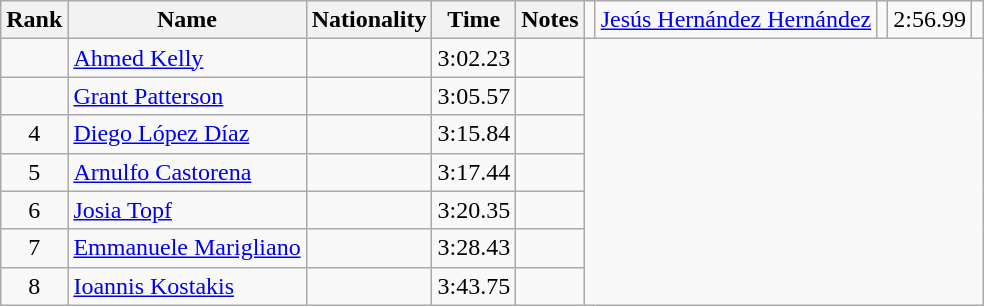<table class="wikitable sortable" style="text-align:center">
<tr>
<th>Rank</th>
<th>Name</th>
<th>Nationality</th>
<th>Time</th>
<th>Notes</th>
<td></td>
<td align="left"><a href='#'>Jesús Hernández Hernández</a></td>
<td align="left"></td>
<td>2:56.99</td>
<td></td>
</tr>
<tr>
<td></td>
<td align="left"><a href='#'>Ahmed Kelly</a></td>
<td align="left"></td>
<td>3:02.23</td>
<td></td>
</tr>
<tr>
<td></td>
<td align="left"><a href='#'>Grant Patterson</a></td>
<td align="left"></td>
<td>3:05.57</td>
<td></td>
</tr>
<tr>
<td>4</td>
<td align="left"><a href='#'>Diego López Díaz</a></td>
<td align="left"></td>
<td>3:15.84</td>
<td></td>
</tr>
<tr>
<td>5</td>
<td align="left"><a href='#'>Arnulfo Castorena</a></td>
<td align="left"></td>
<td>3:17.44</td>
<td></td>
</tr>
<tr>
<td>6</td>
<td align="left"><a href='#'>Josia Topf</a></td>
<td align="left"></td>
<td>3:20.35</td>
<td></td>
</tr>
<tr>
<td>7</td>
<td align="left"><a href='#'>Emmanuele Marigliano</a></td>
<td align="left"></td>
<td>3:28.43</td>
<td></td>
</tr>
<tr>
<td>8</td>
<td align="left"><a href='#'>Ioannis Kostakis</a></td>
<td align="left"></td>
<td>3:43.75</td>
<td></td>
</tr>
</table>
